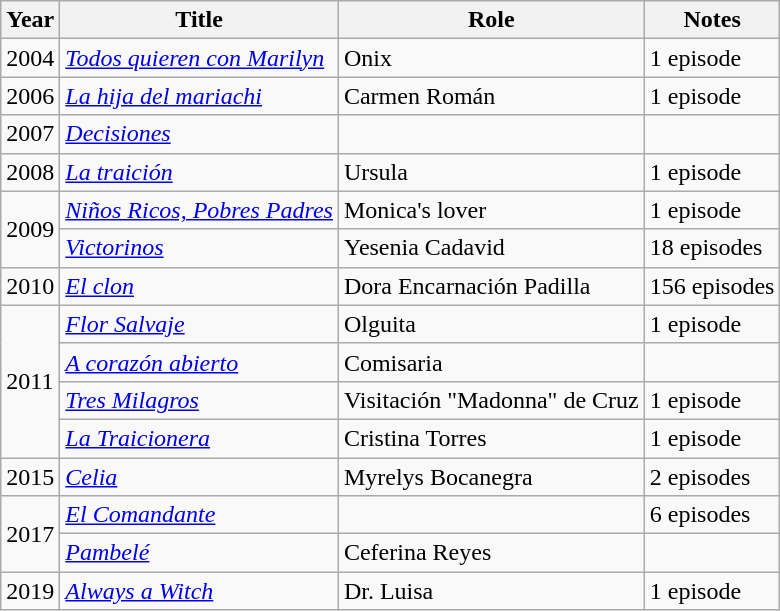<table class="wikitable sortable">
<tr>
<th>Year</th>
<th>Title</th>
<th>Role</th>
<th class="unsortable">Notes</th>
</tr>
<tr>
<td>2004</td>
<td><em><a href='#'>Todos quieren con Marilyn</a></em></td>
<td>Onix</td>
<td>1 episode</td>
</tr>
<tr>
<td>2006</td>
<td><em><a href='#'>La hija del mariachi</a></em></td>
<td>Carmen Román</td>
<td>1 episode</td>
</tr>
<tr>
<td>2007</td>
<td><em><a href='#'>Decisiones</a></em></td>
<td></td>
<td></td>
</tr>
<tr>
<td>2008</td>
<td><em><a href='#'>La traición</a></em></td>
<td>Ursula</td>
<td>1 episode</td>
</tr>
<tr>
<td rowspan=2>2009</td>
<td><em><a href='#'>Niños Ricos, Pobres Padres</a></em></td>
<td>Monica's lover</td>
<td>1 episode</td>
</tr>
<tr>
<td><em><a href='#'>Victorinos</a></em></td>
<td>Yesenia Cadavid</td>
<td>18 episodes</td>
</tr>
<tr>
<td>2010</td>
<td><em><a href='#'>El clon</a></em></td>
<td>Dora Encarnación Padilla</td>
<td>156 episodes</td>
</tr>
<tr>
<td rowspan=4>2011</td>
<td><em><a href='#'>Flor Salvaje</a></em></td>
<td>Olguita</td>
<td>1 episode</td>
</tr>
<tr>
<td><em><a href='#'>A corazón abierto</a></em></td>
<td>Comisaria</td>
<td></td>
</tr>
<tr>
<td><em><a href='#'>Tres Milagros</a></em></td>
<td>Visitación "Madonna" de Cruz</td>
<td>1 episode</td>
</tr>
<tr>
<td><em><a href='#'>La Traicionera</a></em></td>
<td>Cristina Torres</td>
<td>1 episode</td>
</tr>
<tr>
<td>2015</td>
<td><em><a href='#'>Celia</a></em></td>
<td>Myrelys Bocanegra</td>
<td>2 episodes</td>
</tr>
<tr>
<td rowspan=2>2017</td>
<td><em><a href='#'>El Comandante</a></em></td>
<td></td>
<td>6 episodes</td>
</tr>
<tr>
<td><em><a href='#'>Pambelé</a></em></td>
<td>Ceferina Reyes</td>
<td></td>
</tr>
<tr>
<td>2019</td>
<td><em><a href='#'>Always a Witch</a></em></td>
<td>Dr. Luisa</td>
<td>1 episode</td>
</tr>
</table>
